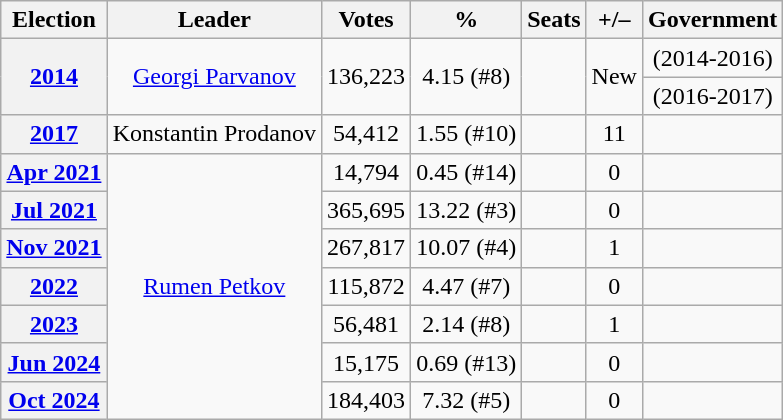<table class="wikitable" style="text-align:center">
<tr>
<th>Election</th>
<th>Leader</th>
<th>Votes</th>
<th>%</th>
<th>Seats</th>
<th>+/–</th>
<th>Government</th>
</tr>
<tr>
<th rowspan="2"><a href='#'>2014</a></th>
<td rowspan="2"><a href='#'>Georgi Parvanov</a></td>
<td rowspan="2">136,223</td>
<td rowspan="2">4.15 (#8)</td>
<td rowspan="2"></td>
<td rowspan="2">New</td>
<td> (2014-2016)</td>
</tr>
<tr>
<td> (2016-2017)</td>
</tr>
<tr>
<th><a href='#'>2017</a></th>
<td>Konstantin Prodanov</td>
<td>54,412</td>
<td>1.55 (#10)</td>
<td></td>
<td> 11</td>
<td></td>
</tr>
<tr>
<th><a href='#'>Apr 2021</a></th>
<td rowspan=7><a href='#'>Rumen Petkov</a></td>
<td>14,794</td>
<td>0.45 (#14)</td>
<td></td>
<td> 0</td>
<td></td>
</tr>
<tr>
<th><a href='#'>Jul 2021</a></th>
<td>365,695</td>
<td>13.22 (#3)</td>
<td></td>
<td> 0</td>
<td></td>
</tr>
<tr>
<th><a href='#'>Nov 2021</a></th>
<td>267,817</td>
<td>10.07 (#4)</td>
<td></td>
<td> 1</td>
<td></td>
</tr>
<tr>
<th><a href='#'>2022</a></th>
<td>115,872</td>
<td>4.47 (#7)</td>
<td></td>
<td> 0</td>
<td></td>
</tr>
<tr>
<th><a href='#'>2023</a></th>
<td>56,481</td>
<td>2.14 (#8)</td>
<td></td>
<td> 1</td>
<td></td>
</tr>
<tr>
<th><a href='#'>Jun 2024</a></th>
<td>15,175</td>
<td>0.69 (#13)</td>
<td></td>
<td> 0</td>
<td></td>
</tr>
<tr>
<th><a href='#'>Oct 2024</a></th>
<td>184,403</td>
<td>7.32 (#5)</td>
<td></td>
<td> 0</td>
<td></td>
</tr>
</table>
